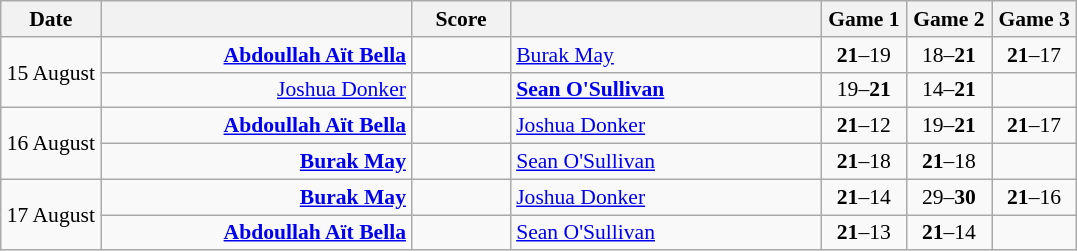<table class="wikitable" style="text-align: center; font-size:90% ">
<tr>
<th width="60">Date</th>
<th align="right" width="200"></th>
<th width="60">Score</th>
<th align="left" width="200"></th>
<th width="50">Game 1</th>
<th width="50">Game 2</th>
<th width="50">Game 3</th>
</tr>
<tr>
<td rowspan="2">15 August</td>
<td align="right"><strong><a href='#'>Abdoullah Aït Bella</a> </strong></td>
<td align="center"></td>
<td align="left"> <a href='#'>Burak May</a></td>
<td><strong>21</strong>–19</td>
<td>18–<strong>21</strong></td>
<td><strong>21</strong>–17</td>
</tr>
<tr>
<td align="right"><a href='#'>Joshua Donker</a> </td>
<td align="center"></td>
<td align="left"><strong> <a href='#'>Sean O'Sullivan</a></strong></td>
<td>19–<strong>21</strong></td>
<td>14–<strong>21</strong></td>
<td></td>
</tr>
<tr>
<td rowspan="2">16 August</td>
<td align="right"><strong><a href='#'>Abdoullah Aït Bella</a> </strong></td>
<td align="center"></td>
<td align="left"> <a href='#'>Joshua Donker</a></td>
<td><strong>21</strong>–12</td>
<td>19–<strong>21</strong></td>
<td><strong>21</strong>–17</td>
</tr>
<tr>
<td align="right"><strong><a href='#'>Burak May</a> </strong></td>
<td align="center"></td>
<td align="left"> <a href='#'>Sean O'Sullivan</a></td>
<td><strong>21</strong>–18</td>
<td><strong>21</strong>–18</td>
<td></td>
</tr>
<tr>
<td rowspan="2">17 August</td>
<td align="right"><strong><a href='#'>Burak May</a> </strong></td>
<td align="center"></td>
<td align="left"> <a href='#'>Joshua Donker</a></td>
<td><strong>21</strong>–14</td>
<td>29–<strong>30</strong></td>
<td><strong>21</strong>–16</td>
</tr>
<tr>
<td align="right"><strong><a href='#'>Abdoullah Aït Bella</a> </strong></td>
<td align="center"></td>
<td align="left"> <a href='#'>Sean O'Sullivan</a></td>
<td><strong>21</strong>–13</td>
<td><strong>21</strong>–14</td>
<td></td>
</tr>
</table>
